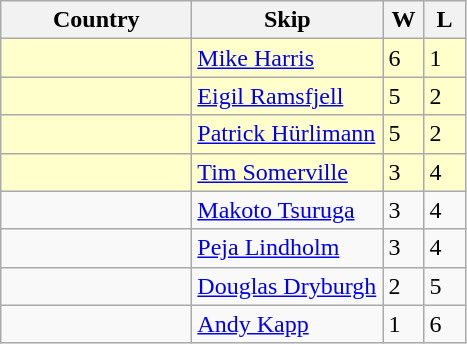<table class="wikitable">
<tr>
<th bgcolor="#efefef" width="120">Country</th>
<th bgcolor="#efefef" width="120">Skip</th>
<th bgcolor="#efefef" width="20">W</th>
<th bgcolor="#efefef" width="20">L</th>
</tr>
<tr bgcolor="#ffffcc">
<td></td>
<td><a href='#'>Mike Harris</a></td>
<td>6</td>
<td>1</td>
</tr>
<tr bgcolor="#ffffcc">
<td></td>
<td><a href='#'>Eigil Ramsfjell</a></td>
<td>5</td>
<td>2</td>
</tr>
<tr bgcolor="#ffffcc">
<td></td>
<td><a href='#'>Patrick Hürlimann</a></td>
<td>5</td>
<td>2</td>
</tr>
<tr bgcolor="#ffffcc">
<td></td>
<td><a href='#'>Tim Somerville</a></td>
<td>3</td>
<td>4</td>
</tr>
<tr>
<td></td>
<td><a href='#'>Makoto Tsuruga</a></td>
<td>3</td>
<td>4</td>
</tr>
<tr>
<td></td>
<td><a href='#'>Peja Lindholm</a></td>
<td>3</td>
<td>4</td>
</tr>
<tr>
<td></td>
<td><a href='#'>Douglas Dryburgh</a></td>
<td>2</td>
<td>5</td>
</tr>
<tr>
<td></td>
<td><a href='#'>Andy Kapp</a></td>
<td>1</td>
<td>6</td>
</tr>
</table>
